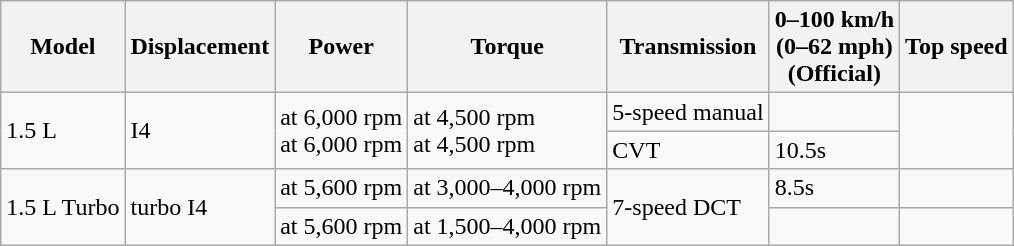<table class="wikitable">
<tr>
<th>Model</th>
<th>Displacement</th>
<th>Power</th>
<th>Torque</th>
<th>Transmission</th>
<th>0–100 km/h<br>(0–62 mph)<br>(Official)</th>
<th>Top speed</th>
</tr>
<tr>
<td rowspan=2>1.5 L</td>
<td rowspan=2> I4</td>
<td rowspan=2> at 6,000 rpm<br> at 6,000 rpm</td>
<td rowspan=2> at 4,500 rpm<br> at 4,500 rpm</td>
<td>5-speed manual</td>
<td></td>
<td rowspan=2></td>
</tr>
<tr>
<td>CVT</td>
<td>10.5s</td>
</tr>
<tr>
<td rowspan=2>1.5 L Turbo</td>
<td rowspan=2> turbo I4</td>
<td> at 5,600 rpm</td>
<td> at 3,000–4,000 rpm</td>
<td rowspan=2>7-speed DCT</td>
<td>8.5s</td>
<td></td>
</tr>
<tr>
<td> at 5,600 rpm</td>
<td> at 1,500–4,000 rpm</td>
<td></td>
<td></td>
</tr>
</table>
